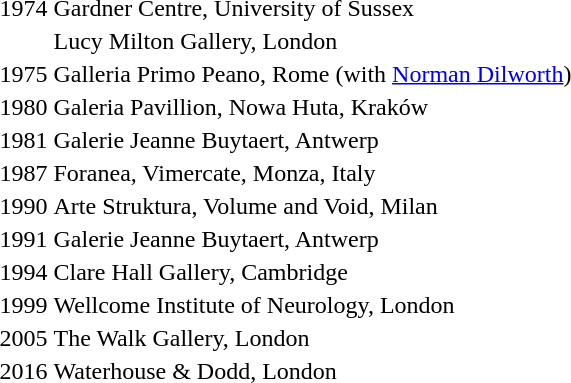<table>
<tr>
<td>1974</td>
<td>Gardner Centre, University of Sussex</td>
</tr>
<tr>
<td></td>
<td>Lucy Milton Gallery, London</td>
</tr>
<tr>
<td>1975</td>
<td>Galleria Primo Peano, Rome (with <a href='#'>Norman Dilworth</a>)</td>
</tr>
<tr>
<td>1980</td>
<td>Galeria Pavillion, Nowa Huta, Kraków</td>
</tr>
<tr>
<td>1981</td>
<td>Galerie Jeanne Buytaert, Antwerp</td>
</tr>
<tr>
<td>1987</td>
<td>Foranea, Vimercate, Monza, Italy</td>
</tr>
<tr>
<td>1990</td>
<td>Arte Struktura, Volume and Void, Milan</td>
</tr>
<tr>
<td>1991</td>
<td>Galerie Jeanne Buytaert, Antwerp</td>
</tr>
<tr>
<td>1994</td>
<td>Clare Hall Gallery, Cambridge</td>
</tr>
<tr>
<td>1999</td>
<td>Wellcome Institute of Neurology, London</td>
</tr>
<tr>
<td>2005</td>
<td>The Walk Gallery, London</td>
</tr>
<tr>
<td>2016</td>
<td>Waterhouse & Dodd, London</td>
</tr>
</table>
